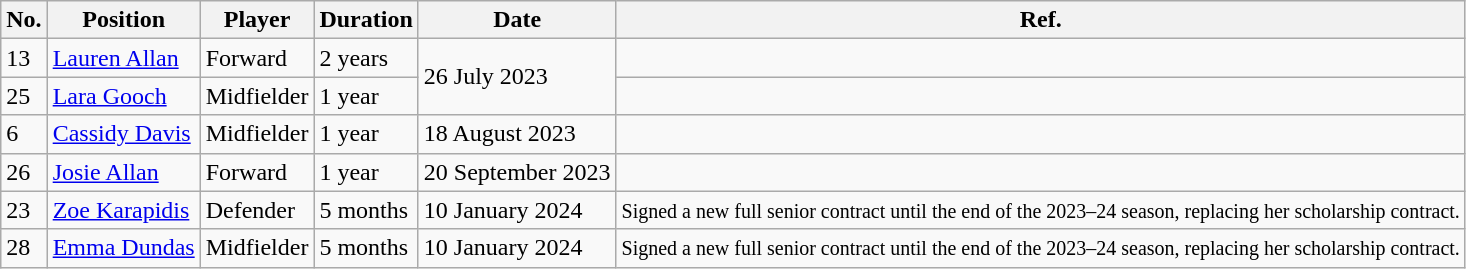<table class="wikitable">
<tr>
<th scope="col">No.</th>
<th scope="col">Position</th>
<th scope="col">Player</th>
<th scope="col">Duration</th>
<th scope="col">Date</th>
<th scope="col">Ref.</th>
</tr>
<tr>
<td>13</td>
<td><a href='#'>Lauren Allan</a></td>
<td>Forward</td>
<td>2 years</td>
<td rowspan="2">26 July 2023</td>
<td></td>
</tr>
<tr>
<td>25</td>
<td><a href='#'>Lara Gooch</a></td>
<td>Midfielder</td>
<td>1 year</td>
<td></td>
</tr>
<tr>
<td>6</td>
<td><a href='#'>Cassidy Davis</a></td>
<td>Midfielder</td>
<td>1 year</td>
<td>18 August 2023</td>
<td></td>
</tr>
<tr>
<td>26</td>
<td><a href='#'>Josie Allan</a></td>
<td>Forward</td>
<td>1 year</td>
<td>20 September 2023</td>
<td></td>
</tr>
<tr>
<td>23</td>
<td><a href='#'>Zoe Karapidis</a></td>
<td>Defender</td>
<td>5 months</td>
<td>10 January 2024</td>
<td><small>Signed a new full senior contract until the end of the 2023–24 season, replacing her scholarship contract.</small></td>
</tr>
<tr>
<td>28</td>
<td><a href='#'>Emma Dundas</a></td>
<td>Midfielder</td>
<td>5 months</td>
<td>10 January 2024</td>
<td><small>Signed a new full senior contract until the end of the 2023–24 season, replacing her scholarship contract.</small></td>
</tr>
</table>
